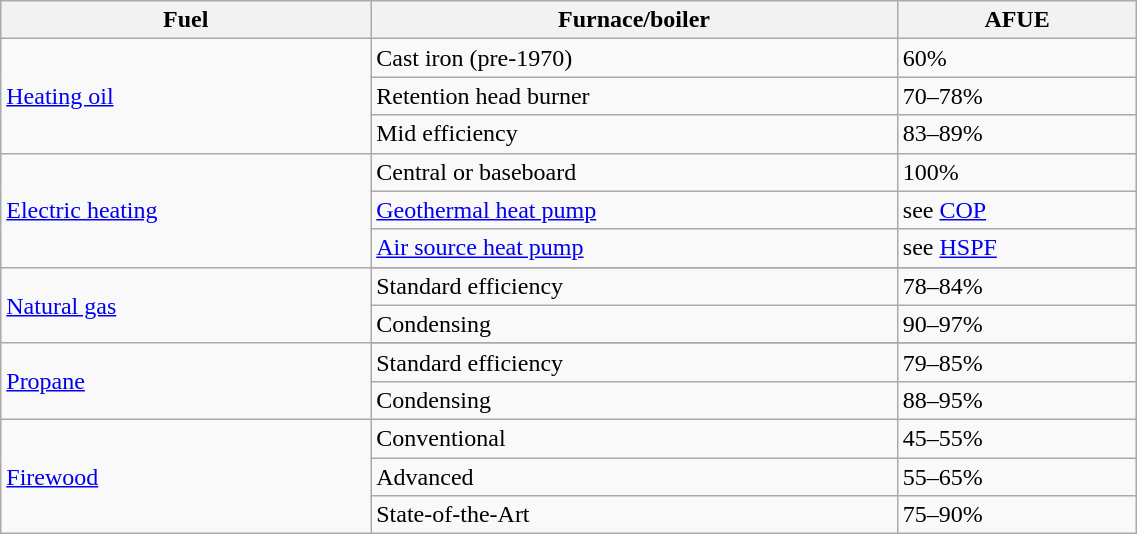<table class="wikitable" width=60%>
<tr>
<th>Fuel</th>
<th>Furnace/boiler</th>
<th>AFUE</th>
</tr>
<tr>
<td rowspan=3><a href='#'>Heating oil</a></td>
<td>Cast iron (pre-1970)</td>
<td>60%</td>
</tr>
<tr>
<td>Retention head burner</td>
<td>70–78%</td>
</tr>
<tr>
<td>Mid efficiency</td>
<td>83–89%</td>
</tr>
<tr>
<td rowspan=3><a href='#'>Electric heating</a></td>
<td>Central or baseboard</td>
<td>100%</td>
</tr>
<tr>
<td><a href='#'>Geothermal heat pump</a></td>
<td>see <a href='#'>COP</a></td>
</tr>
<tr>
<td><a href='#'>Air source heat pump</a></td>
<td>see <a href='#'>HSPF</a></td>
</tr>
<tr>
<td rowspan=3><a href='#'>Natural gas</a></td>
</tr>
<tr>
<td>Standard efficiency</td>
<td>78–84%</td>
</tr>
<tr>
<td>Condensing</td>
<td>90–97%</td>
</tr>
<tr>
<td rowspan=3><a href='#'>Propane</a></td>
</tr>
<tr>
<td>Standard efficiency</td>
<td>79–85%</td>
</tr>
<tr>
<td>Condensing</td>
<td>88–95%</td>
</tr>
<tr>
<td rowspan=3><a href='#'>Firewood</a></td>
<td>Conventional</td>
<td>45–55%</td>
</tr>
<tr>
<td>Advanced</td>
<td>55–65%</td>
</tr>
<tr>
<td>State-of-the-Art</td>
<td>75–90%</td>
</tr>
</table>
